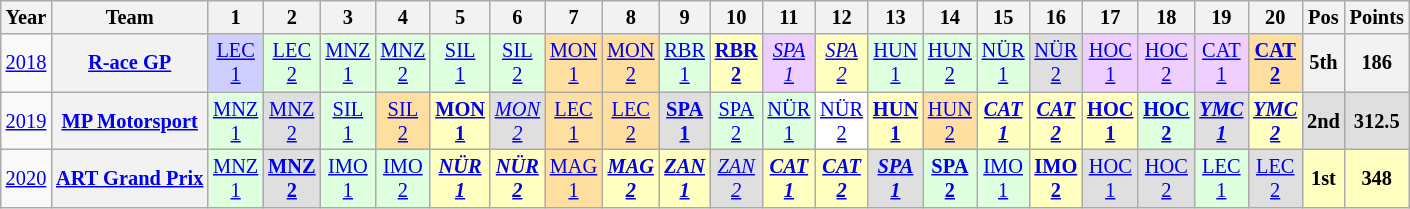<table class="wikitable" style="text-align:center; font-size:85%">
<tr>
<th>Year</th>
<th>Team</th>
<th>1</th>
<th>2</th>
<th>3</th>
<th>4</th>
<th>5</th>
<th>6</th>
<th>7</th>
<th>8</th>
<th>9</th>
<th>10</th>
<th>11</th>
<th>12</th>
<th>13</th>
<th>14</th>
<th>15</th>
<th>16</th>
<th>17</th>
<th>18</th>
<th>19</th>
<th>20</th>
<th>Pos</th>
<th>Points</th>
</tr>
<tr>
<td><a href='#'>2018</a></td>
<th nowrap><a href='#'>R-ace GP</a></th>
<td style="background:#CFCFFF;"><a href='#'>LEC<br>1</a><br></td>
<td style="background:#DFFFDF;"><a href='#'>LEC<br>2</a><br></td>
<td style="background:#DFFFDF;"><a href='#'>MNZ<br>1</a><br></td>
<td style="background:#DFFFDF;"><a href='#'>MNZ<br>2</a><br></td>
<td style="background:#DFFFDF;"><a href='#'>SIL<br>1</a><br></td>
<td style="background:#DFFFDF;"><a href='#'>SIL<br>2</a><br></td>
<td style="background:#FFDF9F;"><a href='#'>MON<br>1</a><br></td>
<td style="background:#FFDF9F;"><a href='#'>MON<br>2</a><br></td>
<td style="background:#DFFFDF;"><a href='#'>RBR<br>1</a><br></td>
<td style="background:#FFFFBF;"><strong><a href='#'>RBR<br>2</a></strong><br></td>
<td style="background:#EFCFFF;"><em><a href='#'>SPA<br>1</a></em><br></td>
<td style="background:#FFFFBF;"><em><a href='#'>SPA<br>2</a></em><br></td>
<td style="background:#DFFFDF;"><a href='#'>HUN<br>1</a><br></td>
<td style="background:#DFFFDF;"><a href='#'>HUN<br>2</a><br></td>
<td style="background:#DFFFDF;"><a href='#'>NÜR<br>1</a><br></td>
<td style="background:#DFDFDF;"><a href='#'>NÜR<br>2</a><br></td>
<td style="background:#EFCFFF;"><a href='#'>HOC<br>1</a><br></td>
<td style="background:#EFCFFF;"><a href='#'>HOC<br>2</a><br></td>
<td style="background:#EFCFFF;"><a href='#'>CAT<br>1</a><br></td>
<td style="background:#FFDF9F;"><strong><a href='#'>CAT<br>2</a></strong><br></td>
<th>5th</th>
<th>186</th>
</tr>
<tr>
<td><a href='#'>2019</a></td>
<th nowrap><a href='#'>MP Motorsport</a></th>
<td style="background:#DFFFDF;"><a href='#'>MNZ<br>1</a><br></td>
<td style="background:#DFDFDF;"><a href='#'>MNZ<br>2</a><br></td>
<td style="background:#DFFFDF;"><a href='#'>SIL<br>1</a><br></td>
<td style="background:#FFDF9F;"><a href='#'>SIL<br>2</a><br></td>
<td style="background:#FFFFBF;"><strong><a href='#'>MON<br>1</a></strong><br></td>
<td style="background:#DFDFDF;"><em><a href='#'>MON<br>2</a></em><br></td>
<td style="background:#FFDF9F;"><a href='#'>LEC<br>1</a><br></td>
<td style="background:#FFDF9F;"><a href='#'>LEC<br>2</a><br></td>
<td style="background:#DFDFDF;"><strong><a href='#'>SPA<br>1</a></strong><br></td>
<td style="background:#DFFFDF;"><a href='#'>SPA<br>2</a><br></td>
<td style="background:#DFFFDF;"><a href='#'>NÜR<br>1</a><br></td>
<td style="background:#FFFFFF;"><a href='#'>NÜR<br>2</a><br></td>
<td style="background:#FFFFBF;"><strong><a href='#'>HUN<br>1</a></strong><br></td>
<td style="background:#FFDF9F;"><a href='#'>HUN<br>2</a><br></td>
<td style="background:#FFFFBF;"><strong><em><a href='#'>CAT<br>1</a></em></strong><br></td>
<td style="background:#FFFFBF;"><strong><em><a href='#'>CAT<br>2</a></em></strong><br></td>
<td style="background:#FFFFBF;"><strong><a href='#'>HOC<br>1</a></strong><br></td>
<td style="background:#DFFFDF;"><strong><a href='#'>HOC<br>2</a></strong><br></td>
<td style="background:#DFDFDF;"><strong><em><a href='#'>YMC<br>1</a></em></strong><br></td>
<td style="background:#FFFFBF;"><strong><em><a href='#'>YMC<br>2</a></em></strong><br></td>
<th style="background:#DFDFDF;">2nd</th>
<th style="background:#DFDFDF;">312.5</th>
</tr>
<tr>
<td><a href='#'>2020</a></td>
<th nowrap><a href='#'>ART Grand Prix</a></th>
<td style="background:#DFFFDF;"><a href='#'>MNZ<br>1</a><br></td>
<td style="background:#DFDFDF;"><strong><a href='#'>MNZ<br>2</a></strong><br></td>
<td style="background:#DFFFDF;"><a href='#'>IMO<br>1</a><br></td>
<td style="background:#DFFFDF;"><a href='#'>IMO<br>2</a><br></td>
<td style="background:#FFFFBF;"><strong><em><a href='#'>NÜR<br>1</a></em></strong><br></td>
<td style="background:#FFFFBF;"><strong><em><a href='#'>NÜR<br>2</a></em></strong><br></td>
<td style="background:#FFDF9F;"><a href='#'>MAG<br>1</a><br></td>
<td style="background:#FFFFBF;"><strong><em><a href='#'>MAG<br>2</a></em></strong><br></td>
<td style="background:#FFFFBF;"><strong><em><a href='#'>ZAN<br>1</a></em></strong><br></td>
<td style="background:#DFDFDF;"><em><a href='#'>ZAN<br>2</a></em><br></td>
<td style="background:#FFFFBF;"><strong><em><a href='#'>CAT<br>1</a></em></strong><br></td>
<td style="background:#FFFFBF;"><strong><em><a href='#'>CAT<br>2</a></em></strong><br></td>
<td style="background:#DFDFDF;"><strong><em><a href='#'>SPA<br>1</a></em></strong><br></td>
<td style="background:#DFFFDF;"><strong><a href='#'>SPA<br>2</a></strong><br></td>
<td style="background:#DFFFDF;"><a href='#'>IMO<br>1</a><br></td>
<td style="background:#FFFFBF;"><strong><a href='#'>IMO<br>2</a></strong><br></td>
<td style="background:#DFDFDF;"><a href='#'>HOC<br>1</a><br></td>
<td style="background:#DFDFDF;"><a href='#'>HOC<br>2</a><br></td>
<td style="background:#DFFFDF;"><a href='#'>LEC<br>1</a><br></td>
<td style="background:#DFDFDF;"><a href='#'>LEC<br>2</a><br></td>
<th style="background:#FFFFBF;">1st</th>
<th style="background:#FFFFBF;">348</th>
</tr>
</table>
